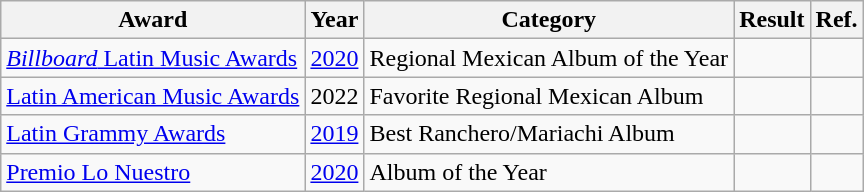<table class="wikitable">
<tr>
<th>Award</th>
<th>Year</th>
<th>Category</th>
<th>Result</th>
<th>Ref.</th>
</tr>
<tr>
<td><a href='#'><em>Billboard</em> Latin Music Awards</a></td>
<td><a href='#'>2020</a></td>
<td>Regional Mexican Album of the Year</td>
<td></td>
<td></td>
</tr>
<tr>
<td><a href='#'>Latin American Music Awards</a></td>
<td>2022</td>
<td>Favorite Regional Mexican Album</td>
<td></td>
<td></td>
</tr>
<tr>
<td><a href='#'>Latin Grammy Awards</a></td>
<td><a href='#'>2019</a></td>
<td>Best Ranchero/Mariachi Album</td>
<td></td>
<td></td>
</tr>
<tr>
<td><a href='#'>Premio Lo Nuestro</a></td>
<td><a href='#'>2020</a></td>
<td>Album of the Year</td>
<td></td>
<td></td>
</tr>
</table>
